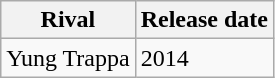<table class="wikitable">
<tr>
<th>Rival</th>
<th>Release date</th>
</tr>
<tr>
<td>Yung Trappa</td>
<td>2014</td>
</tr>
</table>
